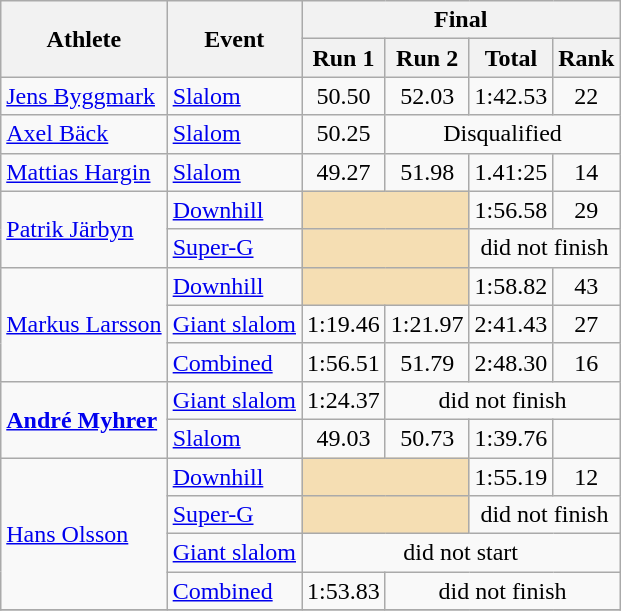<table class="wikitable">
<tr>
<th rowspan="2">Athlete</th>
<th rowspan="2">Event</th>
<th colspan="4">Final</th>
</tr>
<tr>
<th>Run 1</th>
<th>Run 2</th>
<th>Total</th>
<th>Rank</th>
</tr>
<tr>
<td><a href='#'>Jens Byggmark</a></td>
<td><a href='#'>Slalom</a></td>
<td align="center">50.50</td>
<td align="center">52.03</td>
<td align="center">1:42.53</td>
<td align="center">22</td>
</tr>
<tr>
<td><a href='#'>Axel Bäck</a></td>
<td><a href='#'>Slalom</a></td>
<td align="center">50.25</td>
<td align="center" colspan="3">Disqualified</td>
</tr>
<tr>
<td><a href='#'>Mattias Hargin</a></td>
<td><a href='#'>Slalom</a></td>
<td align="center">49.27</td>
<td align="center">51.98</td>
<td align="center">1.41:25</td>
<td align="center">14</td>
</tr>
<tr>
<td rowspan=2><a href='#'>Patrik Järbyn</a></td>
<td><a href='#'>Downhill</a></td>
<td colspan=2 bgcolor="wheat"></td>
<td align="center">1:56.58</td>
<td align="center">29</td>
</tr>
<tr>
<td><a href='#'>Super-G</a></td>
<td colspan=2 bgcolor="wheat"></td>
<td align="center" colspan="2">did not finish</td>
</tr>
<tr>
<td rowspan=3><a href='#'>Markus Larsson</a></td>
<td><a href='#'>Downhill</a></td>
<td colspan=2 bgcolor="wheat"></td>
<td align="center">1:58.82</td>
<td align="center">43</td>
</tr>
<tr>
<td><a href='#'>Giant slalom</a></td>
<td align="center">1:19.46</td>
<td align="center">1:21.97</td>
<td align="center">2:41.43</td>
<td align="center">27</td>
</tr>
<tr>
<td><a href='#'>Combined</a></td>
<td align="center">1:56.51</td>
<td align="center">51.79</td>
<td align="center">2:48.30</td>
<td align="center">16</td>
</tr>
<tr>
<td rowspan=2><strong><a href='#'>André Myhrer</a></strong></td>
<td><a href='#'>Giant slalom</a></td>
<td align="center">1:24.37</td>
<td colspan=3 align="center">did not finish</td>
</tr>
<tr>
<td><a href='#'>Slalom</a></td>
<td align="center">49.03</td>
<td align="center">50.73</td>
<td align="center">1:39.76</td>
<td align="center"></td>
</tr>
<tr>
<td rowspan=4><a href='#'>Hans Olsson</a></td>
<td><a href='#'>Downhill</a></td>
<td colspan=2 bgcolor="wheat"></td>
<td align="center">1:55.19</td>
<td align="center">12</td>
</tr>
<tr>
<td><a href='#'>Super-G</a></td>
<td colspan=2 bgcolor="wheat"></td>
<td align="center" colspan="2">did not finish</td>
</tr>
<tr>
<td><a href='#'>Giant slalom</a></td>
<td colspan=4 align="center">did not start</td>
</tr>
<tr>
<td><a href='#'>Combined</a></td>
<td align="center">1:53.83</td>
<td align="center" colspan=3>did not finish</td>
</tr>
<tr>
</tr>
</table>
